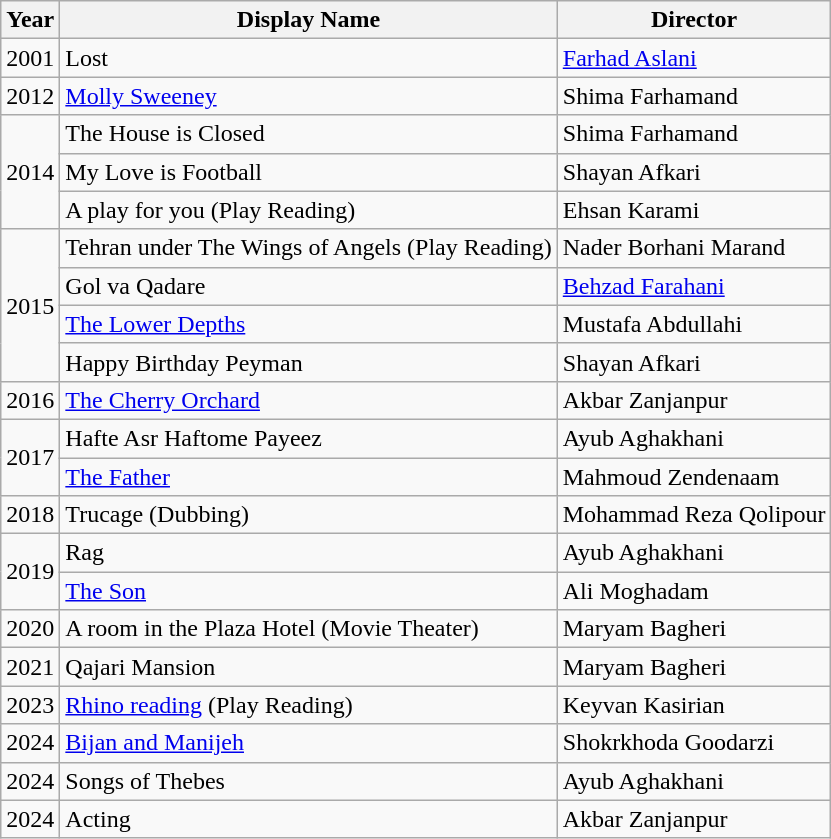<table class="wikitable">
<tr>
<th>Year</th>
<th>Display Name</th>
<th>Director</th>
</tr>
<tr>
<td>2001</td>
<td>Lost</td>
<td><a href='#'>Farhad Aslani</a></td>
</tr>
<tr>
<td>2012</td>
<td><a href='#'>Molly Sweeney</a></td>
<td>Shima Farhamand</td>
</tr>
<tr>
<td rowspan="3">2014</td>
<td>The House is Closed</td>
<td>Shima Farhamand</td>
</tr>
<tr>
<td>My Love is Football</td>
<td>Shayan Afkari</td>
</tr>
<tr>
<td>A play for you (Play Reading)</td>
<td>Ehsan Karami</td>
</tr>
<tr>
<td rowspan="4">2015</td>
<td>Tehran under The Wings of Angels (Play Reading)</td>
<td>Nader Borhani Marand</td>
</tr>
<tr>
<td>Gol va Qadare</td>
<td><a href='#'>Behzad Farahani</a></td>
</tr>
<tr>
<td><a href='#'>The Lower Depths</a></td>
<td>Mustafa Abdullahi</td>
</tr>
<tr>
<td>Happy Birthday Peyman</td>
<td>Shayan Afkari</td>
</tr>
<tr>
<td>2016</td>
<td><a href='#'>The Cherry Orchard</a></td>
<td>Akbar Zanjanpur</td>
</tr>
<tr>
<td rowspan="2">2017</td>
<td>Hafte Asr Haftome Payeez</td>
<td>Ayub Aghakhani</td>
</tr>
<tr>
<td><a href='#'>The Father</a></td>
<td>Mahmoud Zendenaam</td>
</tr>
<tr>
<td>2018</td>
<td>Trucage (Dubbing)</td>
<td>Mohammad Reza Qolipour</td>
</tr>
<tr>
<td rowspan="2">2019</td>
<td>Rag</td>
<td>Ayub Aghakhani</td>
</tr>
<tr>
<td><a href='#'>The Son</a></td>
<td>Ali Moghadam</td>
</tr>
<tr>
<td>2020</td>
<td>A room in the Plaza Hotel (Movie Theater)</td>
<td>Maryam Bagheri</td>
</tr>
<tr>
<td>2021</td>
<td>Qajari Mansion</td>
<td>Maryam Bagheri</td>
</tr>
<tr>
<td>2023</td>
<td><a href='#'>Rhino reading</a> (Play Reading)</td>
<td>Keyvan Kasirian</td>
</tr>
<tr>
<td>2024</td>
<td><a href='#'>Bijan and Manijeh</a></td>
<td>Shokrkhoda Goodarzi</td>
</tr>
<tr>
<td>2024</td>
<td>Songs of Thebes</td>
<td>Ayub Aghakhani</td>
</tr>
<tr>
<td>2024</td>
<td>Acting</td>
<td>Akbar Zanjanpur</td>
</tr>
</table>
